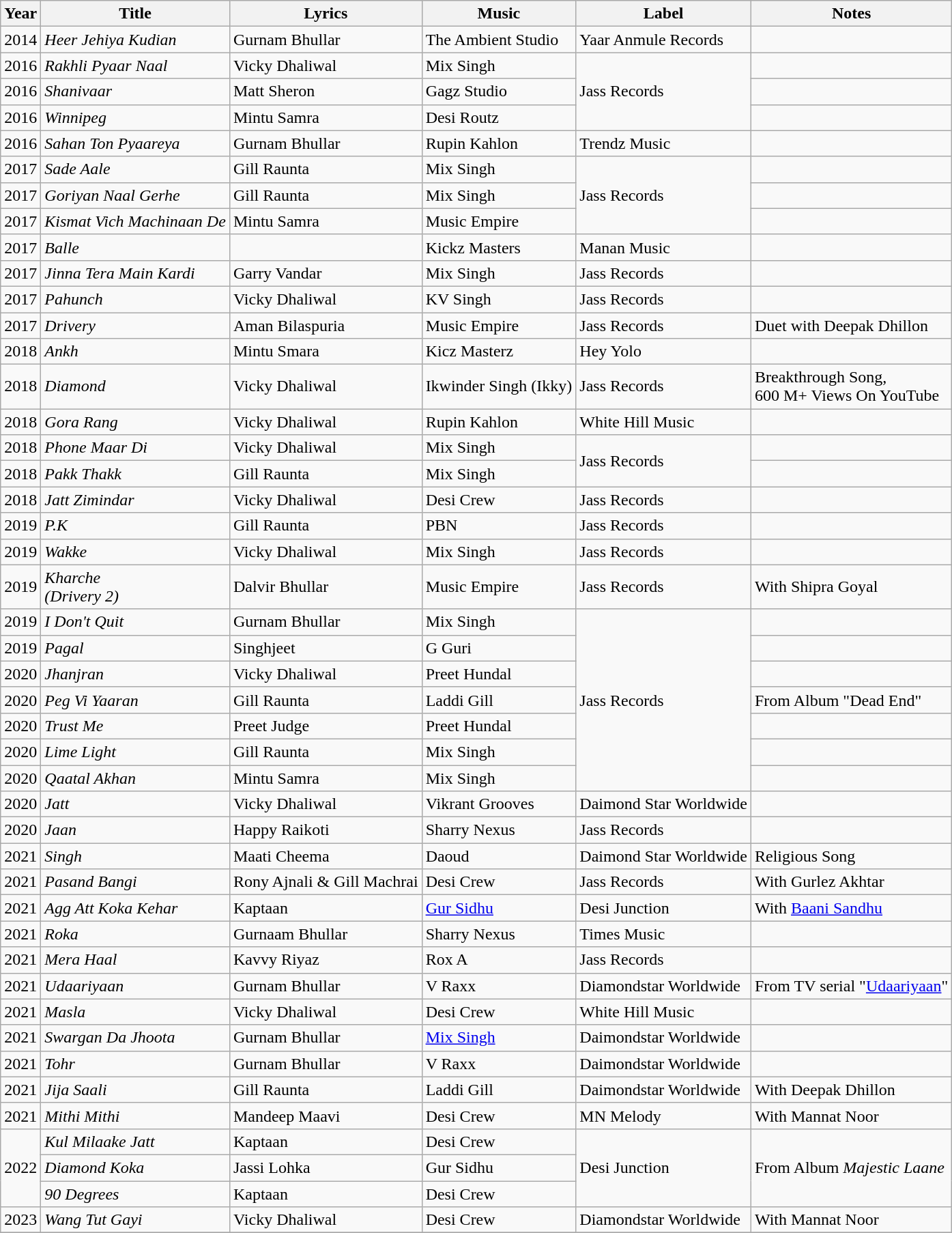<table class="wikitable">
<tr>
<th>Year</th>
<th>Title</th>
<th>Lyrics</th>
<th>Music</th>
<th>Label</th>
<th>Notes</th>
</tr>
<tr>
<td>2014</td>
<td><em>Heer Jehiya Kudian</em></td>
<td>Gurnam Bhullar</td>
<td>The Ambient Studio</td>
<td>Yaar Anmule Records</td>
<td></td>
</tr>
<tr>
<td>2016</td>
<td><em>Rakhli Pyaar Naal</em></td>
<td>Vicky Dhaliwal</td>
<td>Mix Singh</td>
<td rowspan="3">Jass Records</td>
<td></td>
</tr>
<tr>
<td>2016</td>
<td><em>Shanivaar</em></td>
<td>Matt Sheron</td>
<td>Gagz Studio</td>
<td></td>
</tr>
<tr>
<td>2016</td>
<td><em>Winnipeg</em></td>
<td>Mintu Samra</td>
<td>Desi Routz</td>
<td></td>
</tr>
<tr>
<td>2016</td>
<td><em>Sahan Ton Pyaareya</em></td>
<td>Gurnam Bhullar</td>
<td>Rupin Kahlon</td>
<td>Trendz Music</td>
<td></td>
</tr>
<tr>
<td>2017</td>
<td><em>Sade Aale</em></td>
<td>Gill Raunta</td>
<td>Mix Singh</td>
<td rowspan="3">Jass Records</td>
<td></td>
</tr>
<tr>
<td>2017</td>
<td><em>Goriyan Naal Gerhe</em></td>
<td>Gill Raunta</td>
<td>Mix Singh</td>
<td></td>
</tr>
<tr>
<td>2017</td>
<td><em>Kismat Vich Machinaan De</em></td>
<td>Mintu Samra</td>
<td>Music Empire</td>
<td></td>
</tr>
<tr>
<td>2017</td>
<td><em>Balle</em></td>
<td></td>
<td>Kickz Masters</td>
<td>Manan Music</td>
<td></td>
</tr>
<tr>
<td>2017</td>
<td><em>Jinna Tera Main Kardi</em></td>
<td>Garry Vandar</td>
<td>Mix Singh</td>
<td>Jass Records</td>
<td></td>
</tr>
<tr>
<td>2017</td>
<td><em>Pahunch</em></td>
<td>Vicky Dhaliwal</td>
<td>KV Singh</td>
<td>Jass Records</td>
<td></td>
</tr>
<tr>
<td>2017</td>
<td><em>Drivery</em></td>
<td>Aman Bilaspuria</td>
<td>Music Empire</td>
<td>Jass Records</td>
<td>Duet with Deepak Dhillon</td>
</tr>
<tr>
<td>2018</td>
<td><em>Ankh</em></td>
<td>Mintu Smara</td>
<td>Kicz Masterz</td>
<td>Hey Yolo</td>
<td></td>
</tr>
<tr>
<td>2018</td>
<td><em>Diamond</em></td>
<td>Vicky Dhaliwal</td>
<td>Ikwinder Singh (Ikky)</td>
<td>Jass Records</td>
<td>Breakthrough Song,<br>600 M+ Views On YouTube</td>
</tr>
<tr>
<td>2018</td>
<td><em>Gora Rang</em></td>
<td>Vicky Dhaliwal</td>
<td>Rupin Kahlon</td>
<td>White Hill Music</td>
<td></td>
</tr>
<tr>
<td>2018</td>
<td><em>Phone Maar Di</em></td>
<td>Vicky Dhaliwal</td>
<td>Mix Singh</td>
<td rowspan="2">Jass Records</td>
<td></td>
</tr>
<tr>
<td>2018</td>
<td><em>Pakk Thakk</em></td>
<td>Gill Raunta</td>
<td>Mix Singh</td>
<td></td>
</tr>
<tr>
<td>2018</td>
<td><em>Jatt Zimindar</em></td>
<td>Vicky Dhaliwal</td>
<td>Desi Crew</td>
<td>Jass Records</td>
<td></td>
</tr>
<tr>
<td>2019</td>
<td><em>P.K</em></td>
<td>Gill Raunta</td>
<td>PBN</td>
<td>Jass Records</td>
<td></td>
</tr>
<tr>
<td>2019</td>
<td><em>Wakke</em></td>
<td>Vicky Dhaliwal</td>
<td>Mix Singh</td>
<td>Jass Records</td>
<td></td>
</tr>
<tr>
<td>2019</td>
<td><em>Kharche</em><br><em>(Drivery 2)</em></td>
<td>Dalvir Bhullar</td>
<td>Music Empire</td>
<td>Jass Records</td>
<td>With Shipra Goyal</td>
</tr>
<tr>
<td>2019</td>
<td><em>I Don't Quit</em></td>
<td>Gurnam Bhullar</td>
<td>Mix Singh</td>
<td rowspan="7">Jass Records</td>
<td></td>
</tr>
<tr>
<td>2019</td>
<td><em>Pagal</em></td>
<td>Singhjeet</td>
<td>G Guri</td>
<td></td>
</tr>
<tr>
<td>2020</td>
<td><em>Jhanjran</em></td>
<td>Vicky Dhaliwal</td>
<td>Preet Hundal</td>
<td></td>
</tr>
<tr>
<td>2020</td>
<td><em>Peg Vi Yaaran</em></td>
<td>Gill Raunta</td>
<td>Laddi Gill</td>
<td>From Album "Dead End"</td>
</tr>
<tr>
<td>2020</td>
<td><em>Trust Me</em></td>
<td>Preet Judge</td>
<td>Preet Hundal</td>
<td></td>
</tr>
<tr>
<td>2020</td>
<td><em>Lime Light</em></td>
<td>Gill Raunta</td>
<td>Mix Singh</td>
<td></td>
</tr>
<tr>
<td>2020</td>
<td><em>Qaatal Akhan</em></td>
<td>Mintu Samra</td>
<td>Mix Singh</td>
<td></td>
</tr>
<tr>
<td>2020</td>
<td><em>Jatt</em></td>
<td>Vicky Dhaliwal</td>
<td>Vikrant Grooves</td>
<td>Daimond Star Worldwide</td>
<td></td>
</tr>
<tr>
<td>2020</td>
<td><em>Jaan</em></td>
<td>Happy Raikoti</td>
<td>Sharry Nexus</td>
<td>Jass Records</td>
<td></td>
</tr>
<tr>
<td>2021</td>
<td><em>Singh</em></td>
<td>Maati Cheema</td>
<td>Daoud</td>
<td>Daimond Star Worldwide</td>
<td>Religious Song</td>
</tr>
<tr>
<td>2021</td>
<td><em>Pasand Bangi</em></td>
<td>Rony Ajnali & Gill Machrai</td>
<td>Desi Crew</td>
<td>Jass Records</td>
<td>With Gurlez Akhtar</td>
</tr>
<tr>
<td>2021</td>
<td><em>Agg Att Koka Kehar</em></td>
<td>Kaptaan</td>
<td><a href='#'>Gur Sidhu</a></td>
<td>Desi Junction</td>
<td>With <a href='#'>Baani Sandhu</a></td>
</tr>
<tr>
<td>2021</td>
<td><em>Roka</em></td>
<td>Gurnaam Bhullar</td>
<td>Sharry Nexus</td>
<td>Times Music</td>
<td></td>
</tr>
<tr>
<td>2021</td>
<td><em>Mera Haal</em></td>
<td>Kavvy Riyaz</td>
<td>Rox A</td>
<td>Jass Records</td>
<td></td>
</tr>
<tr>
<td>2021</td>
<td><em>Udaariyaan</em></td>
<td>Gurnam Bhullar</td>
<td>V Raxx</td>
<td>Diamondstar Worldwide</td>
<td>From TV serial "<a href='#'>Udaariyaan</a>"</td>
</tr>
<tr>
<td>2021</td>
<td><em>Masla</em></td>
<td>Vicky Dhaliwal</td>
<td>Desi Crew</td>
<td>White Hill Music</td>
<td></td>
</tr>
<tr>
<td>2021</td>
<td><em>Swargan Da Jhoota</em></td>
<td>Gurnam Bhullar</td>
<td><a href='#'>Mix Singh</a></td>
<td>Daimondstar Worldwide</td>
<td></td>
</tr>
<tr>
<td>2021</td>
<td><em>Tohr</em></td>
<td>Gurnam Bhullar</td>
<td>V Raxx</td>
<td>Daimondstar Worldwide</td>
<td></td>
</tr>
<tr>
<td>2021</td>
<td><em>Jija Saali</em></td>
<td>Gill Raunta</td>
<td>Laddi Gill</td>
<td>Daimondstar Worldwide</td>
<td>With Deepak Dhillon</td>
</tr>
<tr>
<td>2021</td>
<td><em>Mithi Mithi</em></td>
<td>Mandeep Maavi</td>
<td>Desi Crew</td>
<td>MN Melody</td>
<td>With Mannat Noor</td>
</tr>
<tr>
<td rowspan="3">2022</td>
<td><em>Kul Milaake Jatt</em></td>
<td>Kaptaan</td>
<td>Desi Crew</td>
<td rowspan="3">Desi Junction</td>
<td rowspan="3">From Album <em>Majestic Laane</em></td>
</tr>
<tr>
<td><em>Diamond Koka</em></td>
<td>Jassi Lohka</td>
<td>Gur Sidhu</td>
</tr>
<tr>
<td><em>90 Degrees</em></td>
<td>Kaptaan</td>
<td>Desi Crew</td>
</tr>
<tr>
<td>2023</td>
<td><em>Wang Tut Gayi</em></td>
<td>Vicky Dhaliwal</td>
<td>Desi Crew</td>
<td>Diamondstar Worldwide</td>
<td>With Mannat Noor</td>
</tr>
<tr>
</tr>
</table>
